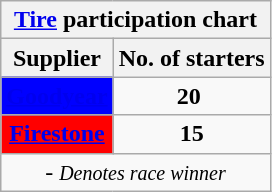<table class="wikitable">
<tr>
<th colspan=2><a href='#'>Tire</a> participation chart</th>
</tr>
<tr>
<th>Supplier</th>
<th>No. of starters</th>
</tr>
<tr>
<td align="center" style="background:blue;"><strong><a href='#'><span>Goodyear</span></a></strong></td>
<td align="center"><strong>20</strong> </td>
</tr>
<tr>
<td align="center" style="background:red;"><strong><a href='#'><span>Firestone</span></a></strong></td>
<td align="center"><strong>15</strong></td>
</tr>
<tr>
<td colspan=2 align=center> - <em><small>Denotes race winner</small></em></td>
</tr>
</table>
